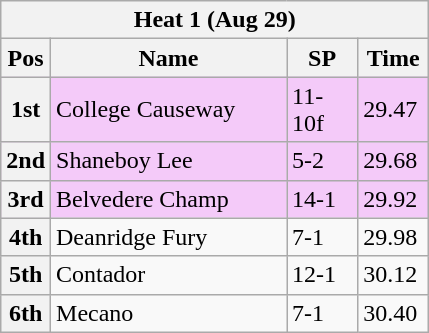<table class="wikitable">
<tr>
<th colspan="6">Heat 1 (Aug 29)</th>
</tr>
<tr>
<th width=20>Pos</th>
<th width=150>Name</th>
<th width=40>SP</th>
<th width=40>Time</th>
</tr>
<tr style="background: #f4caf9;">
<th>1st</th>
<td>College Causeway</td>
<td>11-10f</td>
<td>29.47</td>
</tr>
<tr style="background: #f4caf9;">
<th>2nd</th>
<td>Shaneboy Lee</td>
<td>5-2</td>
<td>29.68</td>
</tr>
<tr style="background: #f4caf9;">
<th>3rd</th>
<td>Belvedere Champ</td>
<td>14-1</td>
<td>29.92</td>
</tr>
<tr>
<th>4th</th>
<td>Deanridge Fury</td>
<td>7-1</td>
<td>29.98</td>
</tr>
<tr>
<th>5th</th>
<td>Contador</td>
<td>12-1</td>
<td>30.12</td>
</tr>
<tr>
<th>6th</th>
<td>Mecano</td>
<td>7-1</td>
<td>30.40</td>
</tr>
</table>
